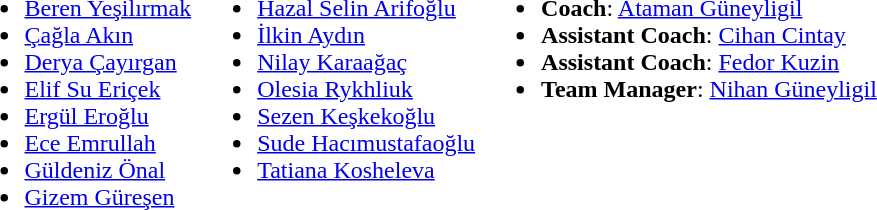<table>
<tr valign="top">
<td><br><ul><li> <a href='#'>Beren Yeşilırmak</a></li><li> <a href='#'>Çağla Akın</a></li><li> <a href='#'>Derya Çayırgan</a></li><li> <a href='#'>Elif Su Eriçek</a></li><li> <a href='#'>Ergül Eroğlu</a></li><li> <a href='#'>Ece Emrullah</a></li><li> <a href='#'>Güldeniz Önal</a></li><li> <a href='#'>Gizem Güreşen</a></li></ul></td>
<td><br><ul><li> <a href='#'>Hazal Selin Arifoğlu</a></li><li> <a href='#'>İlkin Aydın</a></li><li> <a href='#'>Nilay Karaağaç</a></li><li> <a href='#'>Olesia Rykhliuk</a></li><li> <a href='#'>Sezen Keşkekoğlu</a></li><li> <a href='#'>Sude Hacımustafaoğlu</a></li><li> <a href='#'>Tatiana Kosheleva</a></li></ul></td>
<td><br><ul><li><strong>Coach</strong>:  <a href='#'>Ataman Güneyligil</a></li><li><strong>Assistant Coach</strong>:  <a href='#'>Cihan Cintay</a></li><li><strong>Assistant Coach</strong>:  <a href='#'>Fedor Kuzin</a></li><li><strong>Team Manager</strong>:  <a href='#'>Nihan Güneyligil</a></li></ul></td>
</tr>
</table>
